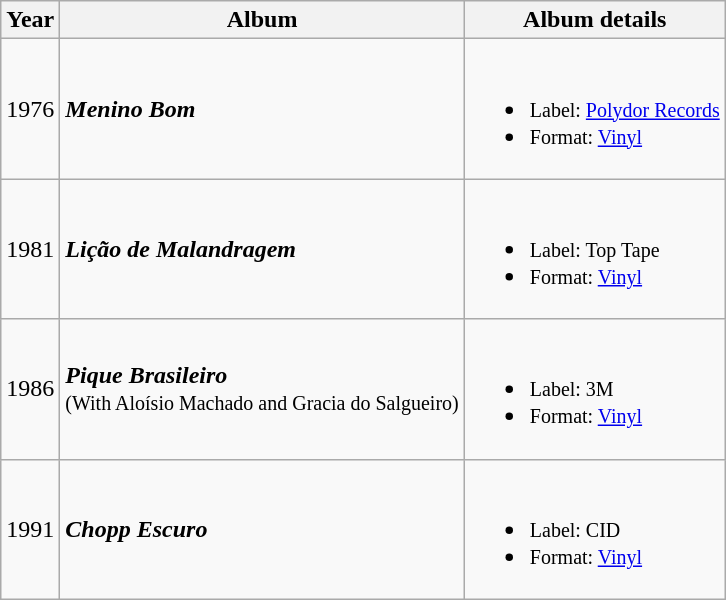<table class="wikitable">
<tr>
<th>Year</th>
<th>Album</th>
<th>Album details</th>
</tr>
<tr>
<td>1976</td>
<td><strong><em>Menino Bom</em></strong></td>
<td><br><ul><li><small>Label: <a href='#'>Polydor Records</a></small></li><li><small>Format: <a href='#'>Vinyl</a></small></li></ul></td>
</tr>
<tr>
<td>1981</td>
<td><strong><em>Lição de Malandragem</em></strong></td>
<td><br><ul><li><small>Label: Top Tape</small></li><li><small>Format: <a href='#'>Vinyl</a></small></li></ul></td>
</tr>
<tr>
<td>1986</td>
<td><strong><em>Pique Brasileiro</em></strong><br><small>(With Aloísio Machado and Gracia do Salgueiro)</small><br></td>
<td><br><ul><li><small>Label: 3M</small></li><li><small>Format: <a href='#'>Vinyl</a></small></li></ul></td>
</tr>
<tr>
<td>1991</td>
<td><strong><em>Chopp Escuro</em></strong></td>
<td><br><ul><li><small>Label: CID</small></li><li><small>Format: <a href='#'>Vinyl</a></small></li></ul></td>
</tr>
</table>
